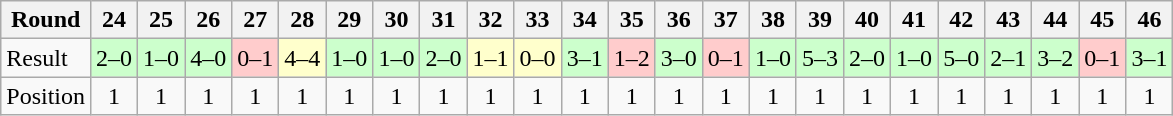<table class="wikitable">
<tr>
<th>Round</th>
<th>24</th>
<th>25</th>
<th>26</th>
<th>27</th>
<th>28</th>
<th>29</th>
<th>30</th>
<th>31</th>
<th>32</th>
<th>33</th>
<th>34</th>
<th>35</th>
<th>36</th>
<th>37</th>
<th>38</th>
<th>39</th>
<th>40</th>
<th>41</th>
<th>42</th>
<th>43</th>
<th>44</th>
<th>45</th>
<th>46</th>
</tr>
<tr>
<td>Result</td>
<td bgcolor="#CCFFCC">2–0</td>
<td bgcolor="#CCFFCC">1–0</td>
<td bgcolor="#CCFFCC">4–0</td>
<td bgcolor="#FFCCCC">0–1</td>
<td bgcolor="#FFFFCC">4–4</td>
<td bgcolor="#CCFFCC">1–0</td>
<td bgcolor="#CCFFCC">1–0</td>
<td bgcolor="#CCFFCC">2–0</td>
<td bgcolor="#FFFFCC">1–1</td>
<td bgcolor="#FFFFCC">0–0</td>
<td bgcolor="#CCFFCC">3–1</td>
<td bgcolor="#FFCCCC">1–2</td>
<td bgcolor="#CCFFCC">3–0</td>
<td bgcolor="#FFCCCC">0–1</td>
<td bgcolor="#CCFFCC">1–0</td>
<td bgcolor="#CCFFCC">5–3</td>
<td bgcolor="#CCFFCC">2–0</td>
<td bgcolor="#CCFFCC">1–0</td>
<td bgcolor="#CCFFCC">5–0</td>
<td bgcolor="#CCFFCC">2–1</td>
<td bgcolor="#CCFFCC">3–2</td>
<td bgcolor="#FFCCCC">0–1</td>
<td bgcolor="#CCFFCC">3–1</td>
</tr>
<tr>
<td>Position</td>
<td align="center">1</td>
<td align="center">1</td>
<td align="center">1</td>
<td align="center">1</td>
<td align="center">1</td>
<td align="center">1</td>
<td align="center">1</td>
<td align="center">1</td>
<td align="center">1</td>
<td align="center">1</td>
<td align="center">1</td>
<td align="center">1</td>
<td align="center">1</td>
<td align="center">1</td>
<td align="center">1</td>
<td align="center">1</td>
<td align="center">1</td>
<td align="center">1</td>
<td align="center">1</td>
<td align="center">1</td>
<td align="center">1</td>
<td align="center">1</td>
<td align="center">1</td>
</tr>
</table>
